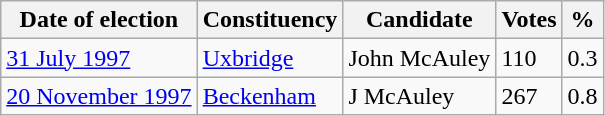<table class="wikitable sortable">
<tr>
<th>Date of election</th>
<th>Constituency</th>
<th>Candidate</th>
<th>Votes</th>
<th>%</th>
</tr>
<tr>
<td><a href='#'>31 July 1997</a></td>
<td><a href='#'>Uxbridge</a></td>
<td>John McAuley</td>
<td>110</td>
<td>0.3</td>
</tr>
<tr>
<td><a href='#'>20 November 1997</a></td>
<td><a href='#'>Beckenham</a></td>
<td>J McAuley</td>
<td>267</td>
<td>0.8</td>
</tr>
</table>
